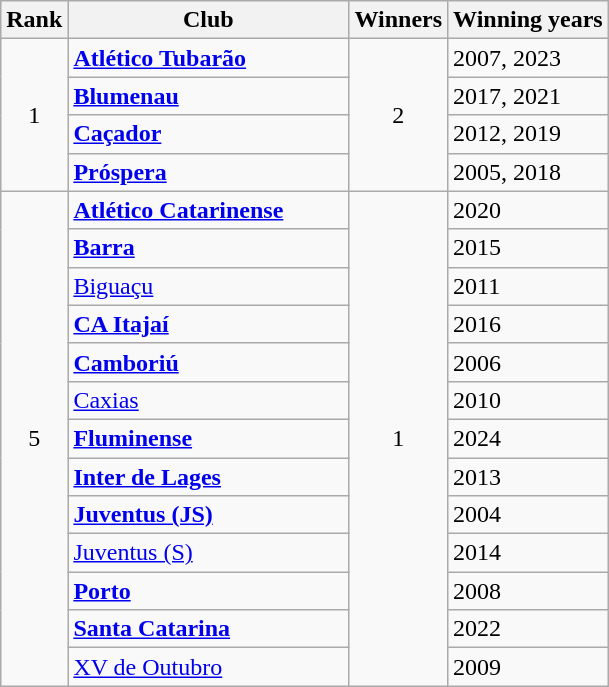<table class="wikitable sortable">
<tr>
<th>Rank</th>
<th style="width:180px">Club</th>
<th>Winners</th>
<th>Winning years</th>
</tr>
<tr>
<td rowspan=4 align=center>1</td>
<td><strong><a href='#'>Atlético Tubarão</a></strong></td>
<td rowspan=4 align=center>2</td>
<td>2007, 2023</td>
</tr>
<tr>
<td><strong><a href='#'>Blumenau</a></strong></td>
<td>2017, 2021</td>
</tr>
<tr>
<td><strong><a href='#'>Caçador</a></strong></td>
<td>2012, 2019</td>
</tr>
<tr>
<td><strong><a href='#'>Próspera</a></strong></td>
<td>2005, 2018</td>
</tr>
<tr>
<td rowspan=13 align=center>5</td>
<td><strong><a href='#'>Atlético Catarinense</a></strong></td>
<td rowspan=13 align=center>1</td>
<td>2020</td>
</tr>
<tr>
<td><strong><a href='#'>Barra</a></strong></td>
<td>2015</td>
</tr>
<tr>
<td><a href='#'>Biguaçu</a></td>
<td>2011</td>
</tr>
<tr>
<td><strong><a href='#'>CA Itajaí</a></strong></td>
<td>2016</td>
</tr>
<tr>
<td><strong><a href='#'>Camboriú</a></strong></td>
<td>2006</td>
</tr>
<tr>
<td><a href='#'>Caxias</a></td>
<td>2010</td>
</tr>
<tr>
<td><strong><a href='#'>Fluminense</a></strong></td>
<td>2024</td>
</tr>
<tr>
<td><strong><a href='#'>Inter de Lages</a></strong></td>
<td>2013</td>
</tr>
<tr>
<td><strong><a href='#'>Juventus (JS)</a></strong></td>
<td>2004</td>
</tr>
<tr>
<td><a href='#'>Juventus (S)</a></td>
<td>2014</td>
</tr>
<tr>
<td><strong><a href='#'>Porto</a></strong></td>
<td>2008</td>
</tr>
<tr>
<td><strong><a href='#'>Santa Catarina</a></strong></td>
<td>2022</td>
</tr>
<tr>
<td><a href='#'>XV de Outubro</a></td>
<td>2009</td>
</tr>
</table>
